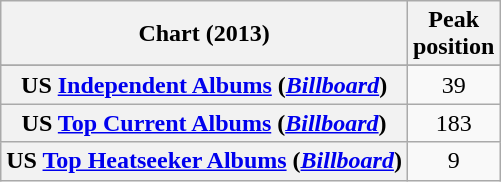<table class="wikitable plainrowheaders sortable">
<tr>
<th>Chart (2013)</th>
<th>Peak<br>position</th>
</tr>
<tr>
</tr>
<tr>
<th scope="row">US <a href='#'>Independent Albums</a> (<em><a href='#'>Billboard</a></em>)</th>
<td align=center>39</td>
</tr>
<tr>
<th scope="row">US <a href='#'>Top Current Albums</a> (<em><a href='#'>Billboard</a></em>)</th>
<td align=center>183</td>
</tr>
<tr>
<th scope="row">US <a href='#'>Top Heatseeker Albums</a> (<em><a href='#'>Billboard</a></em>)</th>
<td align=center>9</td>
</tr>
</table>
